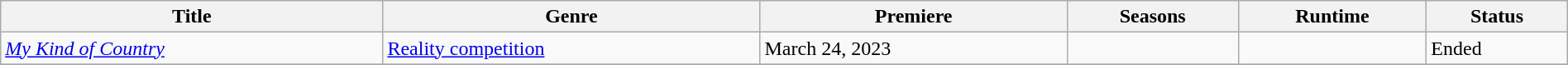<table class="wikitable sortable" style="width:100%">
<tr>
<th>Title</th>
<th>Genre</th>
<th>Premiere</th>
<th>Seasons</th>
<th>Runtime</th>
<th>Status</th>
</tr>
<tr>
<td><em><a href='#'>My Kind of Country</a></em></td>
<td><a href='#'>Reality competition</a></td>
<td>March 24, 2023</td>
<td></td>
<td></td>
<td>Ended</td>
</tr>
<tr>
</tr>
</table>
